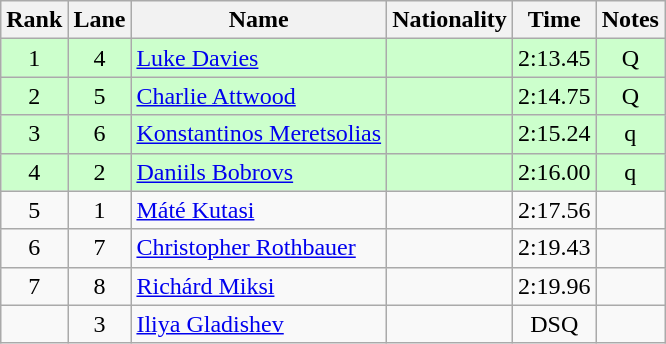<table class="wikitable sortable" style="text-align:center">
<tr>
<th>Rank</th>
<th>Lane</th>
<th>Name</th>
<th>Nationality</th>
<th>Time</th>
<th>Notes</th>
</tr>
<tr bgcolor=ccffcc>
<td>1</td>
<td>4</td>
<td align=left><a href='#'>Luke Davies</a></td>
<td align=left></td>
<td>2:13.45</td>
<td>Q</td>
</tr>
<tr bgcolor=ccffcc>
<td>2</td>
<td>5</td>
<td align=left><a href='#'>Charlie Attwood</a></td>
<td align=left></td>
<td>2:14.75</td>
<td>Q</td>
</tr>
<tr bgcolor=ccffcc>
<td>3</td>
<td>6</td>
<td align=left><a href='#'>Konstantinos Meretsolias</a></td>
<td align=left></td>
<td>2:15.24</td>
<td>q</td>
</tr>
<tr bgcolor=ccffcc>
<td>4</td>
<td>2</td>
<td align=left><a href='#'>Daniils Bobrovs</a></td>
<td align=left></td>
<td>2:16.00</td>
<td>q</td>
</tr>
<tr>
<td>5</td>
<td>1</td>
<td align=left><a href='#'>Máté Kutasi</a></td>
<td align=left></td>
<td>2:17.56</td>
<td></td>
</tr>
<tr>
<td>6</td>
<td>7</td>
<td align=left><a href='#'>Christopher Rothbauer</a></td>
<td align=left></td>
<td>2:19.43</td>
<td></td>
</tr>
<tr>
<td>7</td>
<td>8</td>
<td align=left><a href='#'>Richárd Miksi</a></td>
<td align=left></td>
<td>2:19.96</td>
<td></td>
</tr>
<tr>
<td></td>
<td>3</td>
<td align=left><a href='#'>Iliya Gladishev</a></td>
<td align=left></td>
<td>DSQ</td>
<td></td>
</tr>
</table>
